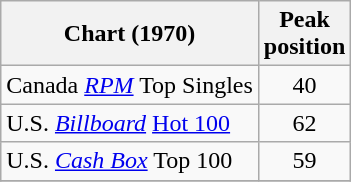<table class="wikitable sortable">
<tr>
<th>Chart (1970)</th>
<th>Peak<br>position</th>
</tr>
<tr>
<td>Canada <em><a href='#'>RPM</a></em> Top Singles</td>
<td style="text-align:center;">40</td>
</tr>
<tr>
<td>U.S. <em><a href='#'>Billboard</a></em> <a href='#'>Hot 100</a></td>
<td style="text-align:center;">62</td>
</tr>
<tr>
<td>U.S. <a href='#'><em>Cash Box</em></a> Top 100</td>
<td align="center">59</td>
</tr>
<tr>
</tr>
</table>
